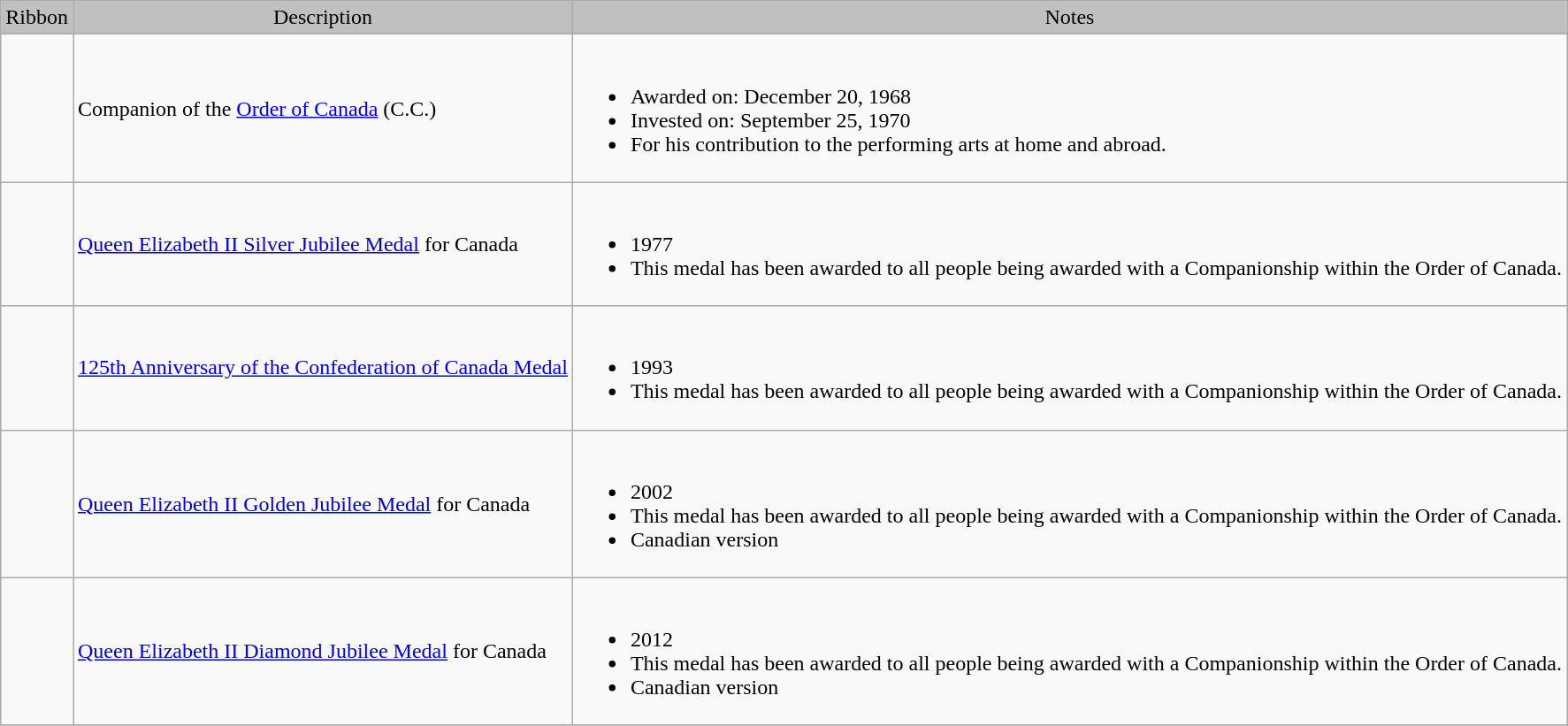<table class="wikitable">
<tr style="background:silver; text-align:center;">
<td>Ribbon</td>
<td>Description</td>
<td>Notes</td>
</tr>
<tr>
<td></td>
<td>Companion of the <a href='#'>Order of Canada</a> (C.C.)</td>
<td><br><ul><li>Awarded on: December 20, 1968</li><li>Invested on: September 25, 1970</li><li>For his contribution to the performing arts at home and abroad.</li></ul></td>
</tr>
<tr>
<td></td>
<td><a href='#'>Queen Elizabeth II Silver Jubilee Medal</a> for Canada</td>
<td><br><ul><li>1977</li><li>This medal has been awarded to all people being awarded with a Companionship within the Order of Canada.</li></ul></td>
</tr>
<tr>
<td></td>
<td><a href='#'>125th Anniversary of the Confederation of Canada Medal</a></td>
<td><br><ul><li>1993</li><li>This medal has been awarded to all people being awarded with a Companionship within the Order of Canada.</li></ul></td>
</tr>
<tr>
<td></td>
<td><a href='#'>Queen Elizabeth II Golden Jubilee Medal</a> for Canada</td>
<td><br><ul><li>2002</li><li>This medal has been awarded to all people being awarded with a Companionship within the Order of Canada.</li><li>Canadian version</li></ul></td>
</tr>
<tr>
<td></td>
<td><a href='#'>Queen Elizabeth II Diamond Jubilee Medal</a> for Canada</td>
<td><br><ul><li>2012</li><li>This medal has been awarded to all people being awarded with a Companionship within the Order of Canada.</li><li>Canadian version</li></ul></td>
</tr>
<tr>
</tr>
</table>
